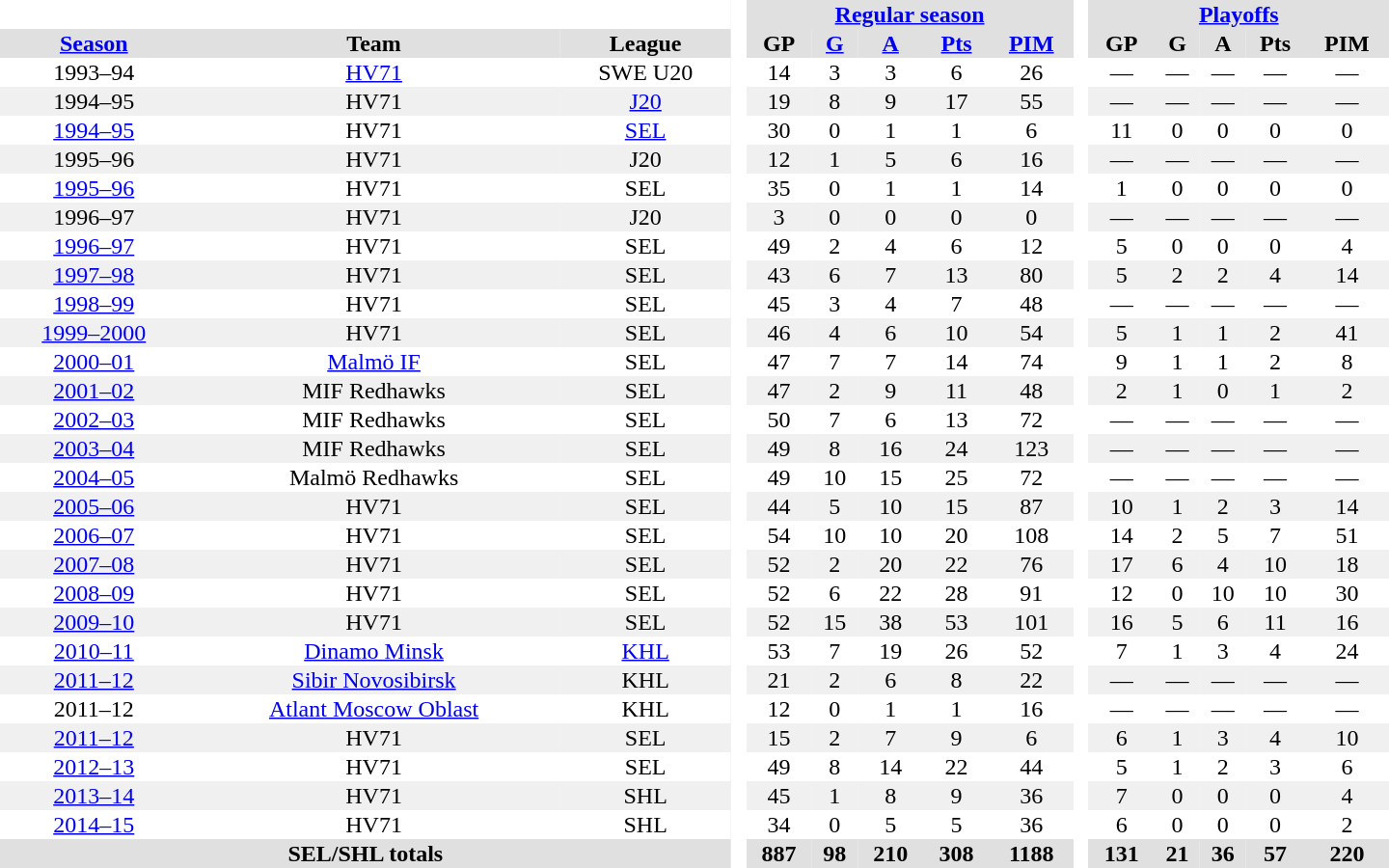<table border="0" cellpadding="1" cellspacing="0" style="text-align:center; width:60em">
<tr bgcolor="#e0e0e0">
<th colspan="3" bgcolor="#ffffff"> </th>
<th rowspan="99" bgcolor="#ffffff"> </th>
<th colspan="5"><a href='#'>Regular season</a></th>
<th rowspan="99" bgcolor="#ffffff"> </th>
<th colspan="5"><a href='#'>Playoffs</a></th>
</tr>
<tr bgcolor="#e0e0e0">
<th><a href='#'>Season</a></th>
<th>Team</th>
<th>League</th>
<th>GP</th>
<th><a href='#'>G</a></th>
<th><a href='#'>A</a></th>
<th><a href='#'>Pts</a></th>
<th><a href='#'>PIM</a></th>
<th>GP</th>
<th>G</th>
<th>A</th>
<th>Pts</th>
<th>PIM</th>
</tr>
<tr>
<td>1993–94</td>
<td><a href='#'>HV71</a></td>
<td>SWE U20</td>
<td>14</td>
<td>3</td>
<td>3</td>
<td>6</td>
<td>26</td>
<td>—</td>
<td>—</td>
<td>—</td>
<td>—</td>
<td>—</td>
</tr>
<tr bgcolor="#f0f0f0">
<td>1994–95</td>
<td>HV71</td>
<td><a href='#'>J20</a></td>
<td>19</td>
<td>8</td>
<td>9</td>
<td>17</td>
<td>55</td>
<td>—</td>
<td>—</td>
<td>—</td>
<td>—</td>
<td>—</td>
</tr>
<tr>
<td><a href='#'>1994–95</a></td>
<td>HV71</td>
<td><a href='#'>SEL</a></td>
<td>30</td>
<td>0</td>
<td>1</td>
<td>1</td>
<td>6</td>
<td>11</td>
<td>0</td>
<td>0</td>
<td>0</td>
<td>0</td>
</tr>
<tr bgcolor="#f0f0f0">
<td>1995–96</td>
<td>HV71</td>
<td>J20</td>
<td>12</td>
<td>1</td>
<td>5</td>
<td>6</td>
<td>16</td>
<td>—</td>
<td>—</td>
<td>—</td>
<td>—</td>
<td>—</td>
</tr>
<tr>
<td><a href='#'>1995–96</a></td>
<td>HV71</td>
<td>SEL</td>
<td>35</td>
<td>0</td>
<td>1</td>
<td>1</td>
<td>14</td>
<td>1</td>
<td>0</td>
<td>0</td>
<td>0</td>
<td>0</td>
</tr>
<tr bgcolor="#f0f0f0">
<td>1996–97</td>
<td>HV71</td>
<td>J20</td>
<td>3</td>
<td>0</td>
<td>0</td>
<td>0</td>
<td>0</td>
<td>—</td>
<td>—</td>
<td>—</td>
<td>—</td>
<td>—</td>
</tr>
<tr>
<td><a href='#'>1996–97</a></td>
<td>HV71</td>
<td>SEL</td>
<td>49</td>
<td>2</td>
<td>4</td>
<td>6</td>
<td>12</td>
<td>5</td>
<td>0</td>
<td>0</td>
<td>0</td>
<td>4</td>
</tr>
<tr bgcolor="#f0f0f0">
<td><a href='#'>1997–98</a></td>
<td>HV71</td>
<td>SEL</td>
<td>43</td>
<td>6</td>
<td>7</td>
<td>13</td>
<td>80</td>
<td>5</td>
<td>2</td>
<td>2</td>
<td>4</td>
<td>14</td>
</tr>
<tr>
<td><a href='#'>1998–99</a></td>
<td>HV71</td>
<td>SEL</td>
<td>45</td>
<td>3</td>
<td>4</td>
<td>7</td>
<td>48</td>
<td>—</td>
<td>—</td>
<td>—</td>
<td>—</td>
<td>—</td>
</tr>
<tr bgcolor="#f0f0f0">
<td><a href='#'>1999–2000</a></td>
<td>HV71</td>
<td>SEL</td>
<td>46</td>
<td>4</td>
<td>6</td>
<td>10</td>
<td>54</td>
<td>5</td>
<td>1</td>
<td>1</td>
<td>2</td>
<td>41</td>
</tr>
<tr>
<td><a href='#'>2000–01</a></td>
<td><a href='#'>Malmö IF</a></td>
<td>SEL</td>
<td>47</td>
<td>7</td>
<td>7</td>
<td>14</td>
<td>74</td>
<td>9</td>
<td>1</td>
<td>1</td>
<td>2</td>
<td>8</td>
</tr>
<tr bgcolor="#f0f0f0">
<td><a href='#'>2001–02</a></td>
<td>MIF Redhawks</td>
<td>SEL</td>
<td>47</td>
<td>2</td>
<td>9</td>
<td>11</td>
<td>48</td>
<td>2</td>
<td>1</td>
<td>0</td>
<td>1</td>
<td>2</td>
</tr>
<tr>
<td><a href='#'>2002–03</a></td>
<td>MIF Redhawks</td>
<td>SEL</td>
<td>50</td>
<td>7</td>
<td>6</td>
<td>13</td>
<td>72</td>
<td>—</td>
<td>—</td>
<td>—</td>
<td>—</td>
<td>—</td>
</tr>
<tr bgcolor="#f0f0f0">
<td><a href='#'>2003–04</a></td>
<td>MIF Redhawks</td>
<td>SEL</td>
<td>49</td>
<td>8</td>
<td>16</td>
<td>24</td>
<td>123</td>
<td>—</td>
<td>—</td>
<td>—</td>
<td>—</td>
<td>—</td>
</tr>
<tr>
<td><a href='#'>2004–05</a></td>
<td>Malmö Redhawks</td>
<td>SEL</td>
<td>49</td>
<td>10</td>
<td>15</td>
<td>25</td>
<td>72</td>
<td>—</td>
<td>—</td>
<td>—</td>
<td>—</td>
<td>—</td>
</tr>
<tr bgcolor="#f0f0f0">
<td><a href='#'>2005–06</a></td>
<td>HV71</td>
<td>SEL</td>
<td>44</td>
<td>5</td>
<td>10</td>
<td>15</td>
<td>87</td>
<td>10</td>
<td>1</td>
<td>2</td>
<td>3</td>
<td>14</td>
</tr>
<tr>
<td><a href='#'>2006–07</a></td>
<td>HV71</td>
<td>SEL</td>
<td>54</td>
<td>10</td>
<td>10</td>
<td>20</td>
<td>108</td>
<td>14</td>
<td>2</td>
<td>5</td>
<td>7</td>
<td>51</td>
</tr>
<tr bgcolor="#f0f0f0">
<td><a href='#'>2007–08</a></td>
<td>HV71</td>
<td>SEL</td>
<td>52</td>
<td>2</td>
<td>20</td>
<td>22</td>
<td>76</td>
<td>17</td>
<td>6</td>
<td>4</td>
<td>10</td>
<td>18</td>
</tr>
<tr>
<td><a href='#'>2008–09</a></td>
<td>HV71</td>
<td>SEL</td>
<td>52</td>
<td>6</td>
<td>22</td>
<td>28</td>
<td>91</td>
<td>12</td>
<td>0</td>
<td>10</td>
<td>10</td>
<td>30</td>
</tr>
<tr bgcolor="#f0f0f0">
<td><a href='#'>2009–10</a></td>
<td>HV71</td>
<td>SEL</td>
<td>52</td>
<td>15</td>
<td>38</td>
<td>53</td>
<td>101</td>
<td>16</td>
<td>5</td>
<td>6</td>
<td>11</td>
<td>16</td>
</tr>
<tr>
<td><a href='#'>2010–11</a></td>
<td><a href='#'>Dinamo Minsk</a></td>
<td><a href='#'>KHL</a></td>
<td>53</td>
<td>7</td>
<td>19</td>
<td>26</td>
<td>52</td>
<td>7</td>
<td>1</td>
<td>3</td>
<td>4</td>
<td>24</td>
</tr>
<tr bgcolor="#f0f0f0">
<td><a href='#'>2011–12</a></td>
<td><a href='#'>Sibir Novosibirsk</a></td>
<td>KHL</td>
<td>21</td>
<td>2</td>
<td>6</td>
<td>8</td>
<td>22</td>
<td>—</td>
<td>—</td>
<td>—</td>
<td>—</td>
<td>—</td>
</tr>
<tr>
<td>2011–12</td>
<td><a href='#'>Atlant Moscow Oblast</a></td>
<td>KHL</td>
<td>12</td>
<td>0</td>
<td>1</td>
<td>1</td>
<td>16</td>
<td>—</td>
<td>—</td>
<td>—</td>
<td>—</td>
<td>—</td>
</tr>
<tr bgcolor="#f0f0f0">
<td><a href='#'>2011–12</a></td>
<td>HV71</td>
<td>SEL</td>
<td>15</td>
<td>2</td>
<td>7</td>
<td>9</td>
<td>6</td>
<td>6</td>
<td>1</td>
<td>3</td>
<td>4</td>
<td>10</td>
</tr>
<tr>
<td><a href='#'>2012–13</a></td>
<td>HV71</td>
<td>SEL</td>
<td>49</td>
<td>8</td>
<td>14</td>
<td>22</td>
<td>44</td>
<td>5</td>
<td>1</td>
<td>2</td>
<td>3</td>
<td>6</td>
</tr>
<tr bgcolor="#f0f0f0">
<td><a href='#'>2013–14</a></td>
<td>HV71</td>
<td>SHL</td>
<td>45</td>
<td>1</td>
<td>8</td>
<td>9</td>
<td>36</td>
<td>7</td>
<td>0</td>
<td>0</td>
<td>0</td>
<td>4</td>
</tr>
<tr>
<td><a href='#'>2014–15</a></td>
<td>HV71</td>
<td>SHL</td>
<td>34</td>
<td>0</td>
<td>5</td>
<td>5</td>
<td>36</td>
<td>6</td>
<td>0</td>
<td>0</td>
<td>0</td>
<td>2</td>
</tr>
<tr bgcolor="#e0e0e0">
<th colspan="3">SEL/SHL totals</th>
<th>887</th>
<th>98</th>
<th>210</th>
<th>308</th>
<th>1188</th>
<th>131</th>
<th>21</th>
<th>36</th>
<th>57</th>
<th>220</th>
</tr>
</table>
